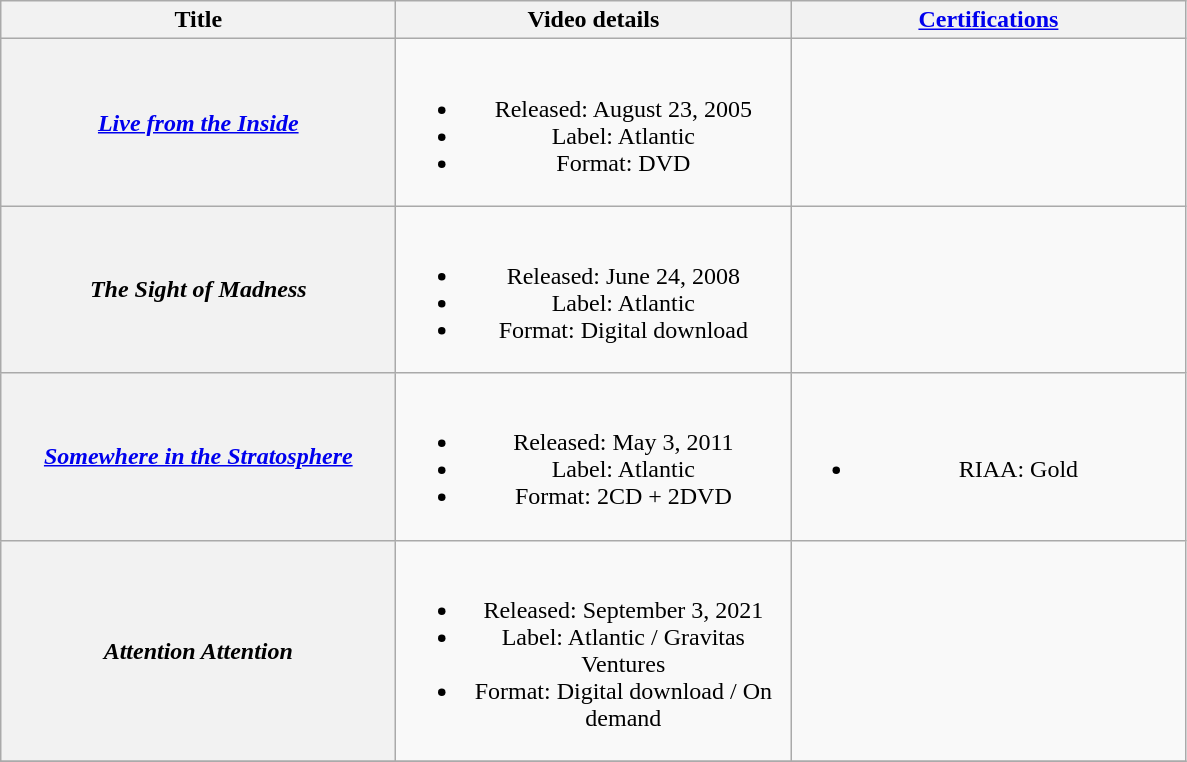<table class="wikitable plainrowheaders" style="text-align:center;">
<tr>
<th scope="col" style="width:16em;">Title</th>
<th scope="col" style="width:16em;">Video details</th>
<th scope="col" style="width:16em;"><a href='#'>Certifications</a></th>
</tr>
<tr>
<th scope="row"><em><a href='#'>Live from the Inside</a></em></th>
<td><br><ul><li>Released: August 23, 2005</li><li>Label: Atlantic</li><li>Format: DVD</li></ul></td>
<td></td>
</tr>
<tr>
<th scope="row"><em>The Sight of Madness</em></th>
<td><br><ul><li>Released: June 24, 2008</li><li>Label: Atlantic</li><li>Format: Digital download</li></ul></td>
<td></td>
</tr>
<tr>
<th scope="row"><em><a href='#'>Somewhere in the Stratosphere</a></em></th>
<td><br><ul><li>Released: May 3, 2011</li><li>Label: Atlantic</li><li>Format: 2CD + 2DVD</li></ul></td>
<td><br><ul><li>RIAA: Gold</li></ul></td>
</tr>
<tr>
<th scope="row"><em>Attention Attention</em></th>
<td><br><ul><li>Released: September 3, 2021</li><li>Label: Atlantic / Gravitas Ventures</li><li>Format: Digital download / On demand</li></ul></td>
<td></td>
</tr>
<tr>
</tr>
</table>
